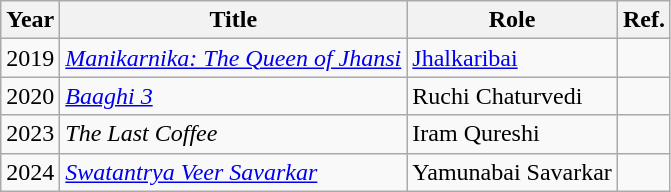<table class="wikitable sortable">
<tr>
<th>Year</th>
<th>Title</th>
<th>Role</th>
<th class="unsortable">Ref.</th>
</tr>
<tr>
<td>2019</td>
<td><em><a href='#'>Manikarnika: The Queen of Jhansi</a></em></td>
<td><a href='#'>Jhalkaribai</a></td>
<td></td>
</tr>
<tr>
<td>2020</td>
<td><em><a href='#'>Baaghi 3</a></em></td>
<td>Ruchi Chaturvedi</td>
<td></td>
</tr>
<tr>
<td>2023</td>
<td><em>The Last Coffee</em></td>
<td>Iram Qureshi</td>
<td></td>
</tr>
<tr>
<td>2024</td>
<td><em> <a href='#'>Swatantrya Veer Savarkar</a> </em></td>
<td>Yamunabai Savarkar</td>
<td></td>
</tr>
</table>
